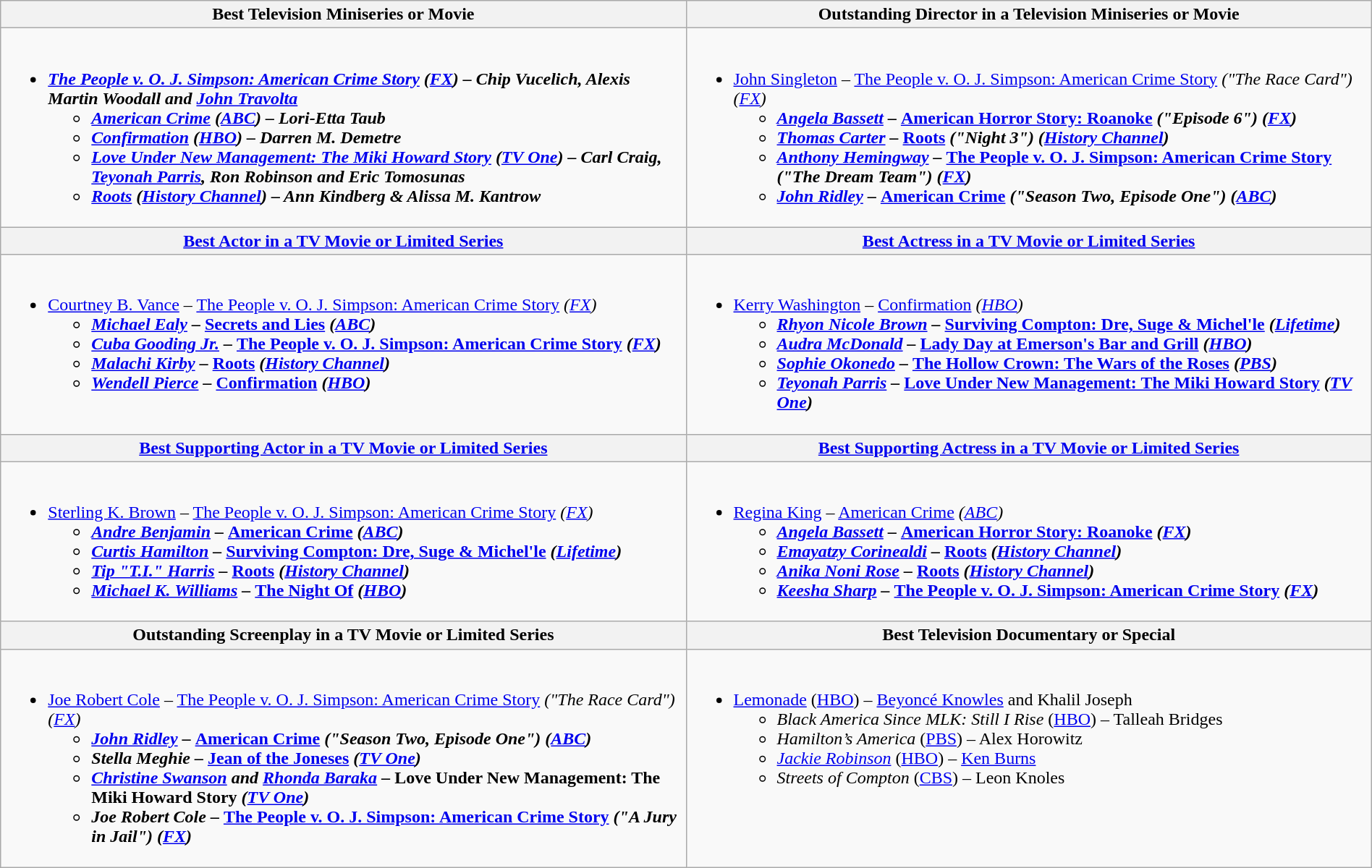<table class=wikitable width="100%">
<tr>
<th width="50%">Best Television Miniseries or Movie</th>
<th width="50%">Outstanding Director in a Television Miniseries or Movie</th>
</tr>
<tr>
<td valign="top"><br><ul><li><strong><em><a href='#'>The People v. O. J. Simpson: American Crime Story</a><em> (<a href='#'>FX</a>) – Chip Vucelich, Alexis Martin Woodall and <a href='#'>John Travolta</a><strong><ul><li></em><a href='#'>American Crime</a><em> (<a href='#'>ABC</a>) – Lori-Etta Taub</li><li></em><a href='#'>Confirmation</a><em> (<a href='#'>HBO</a>) – Darren M. Demetre</li><li></em><a href='#'>Love Under New Management: The Miki Howard Story</a><em> (<a href='#'>TV One</a>) – Carl Craig, <a href='#'>Teyonah Parris</a>, Ron Robinson and Eric Tomosunas</li><li></em><a href='#'>Roots</a><em> (<a href='#'>History Channel</a>) – Ann Kindberg & Alissa M. Kantrow</li></ul></li></ul></td>
<td valign="top"><br><ul><li></strong><a href='#'>John Singleton</a> – </em><a href='#'>The People v. O. J. Simpson: American Crime Story</a><em> ("The Race Card") (<a href='#'>FX</a>)<strong><ul><li><a href='#'>Angela Bassett</a> – </em><a href='#'>American Horror Story: Roanoke</a><em> ("Episode 6") (<a href='#'>FX</a>)</li><li><a href='#'>Thomas Carter</a> – </em><a href='#'>Roots</a><em> ("Night 3") (<a href='#'>History Channel</a>)</li><li><a href='#'>Anthony Hemingway</a> – </em><a href='#'>The People v. O. J. Simpson: American Crime Story</a><em> ("The Dream Team") (<a href='#'>FX</a>)</li><li><a href='#'>John Ridley</a> – </em><a href='#'>American Crime</a><em> ("Season Two, Episode One") (<a href='#'>ABC</a>)</li></ul></li></ul></td>
</tr>
<tr>
<th width="50%"><a href='#'>Best Actor in a TV Movie or Limited Series</a></th>
<th width="50%"><a href='#'>Best Actress in a TV Movie or Limited Series</a></th>
</tr>
<tr>
<td valign="top"><br><ul><li></strong><a href='#'>Courtney B. Vance</a> – </em><a href='#'>The People v. O. J. Simpson: American Crime Story</a><em> (<a href='#'>FX</a>)<strong><ul><li><a href='#'>Michael Ealy</a> – </em><a href='#'>Secrets and Lies</a><em> (<a href='#'>ABC</a>)</li><li><a href='#'>Cuba Gooding Jr.</a> – </em><a href='#'>The People v. O. J. Simpson: American Crime Story</a><em> (<a href='#'>FX</a>)</li><li><a href='#'>Malachi Kirby</a> – </em><a href='#'>Roots</a><em> (<a href='#'>History Channel</a>)</li><li><a href='#'>Wendell Pierce</a> – </em><a href='#'>Confirmation</a><em> (<a href='#'>HBO</a>)</li></ul></li></ul></td>
<td valign="top"><br><ul><li></strong><a href='#'>Kerry Washington</a> – </em><a href='#'>Confirmation</a><em> (<a href='#'>HBO</a>)<strong><ul><li><a href='#'>Rhyon Nicole Brown</a> – </em><a href='#'>Surviving Compton: Dre, Suge & Michel'le</a><em> (<a href='#'>Lifetime</a>)</li><li><a href='#'>Audra McDonald</a> – </em><a href='#'>Lady Day at Emerson's Bar and Grill</a><em> (<a href='#'>HBO</a>)</li><li><a href='#'>Sophie Okonedo</a> – </em><a href='#'>The Hollow Crown: The Wars of the Roses</a><em> (<a href='#'>PBS</a>)</li><li><a href='#'>Teyonah Parris</a> – </em><a href='#'>Love Under New Management: The Miki Howard Story</a><em> (<a href='#'>TV One</a>)</li></ul></li></ul></td>
</tr>
<tr>
<th width="50%"><a href='#'>Best Supporting Actor in a TV Movie or Limited Series</a></th>
<th width="50%"><a href='#'>Best Supporting Actress in a TV Movie or Limited Series</a></th>
</tr>
<tr>
<td valign="top"><br><ul><li></strong><a href='#'>Sterling K. Brown</a> – </em><a href='#'>The People v. O. J. Simpson: American Crime Story</a><em> (<a href='#'>FX</a>)<strong><ul><li><a href='#'>Andre Benjamin</a> – </em><a href='#'>American Crime</a><em> (<a href='#'>ABC</a>)</li><li><a href='#'>Curtis Hamilton</a> – </em><a href='#'>Surviving Compton: Dre, Suge & Michel'le</a><em> (<a href='#'>Lifetime</a>)</li><li><a href='#'>Tip "T.I." Harris</a> – </em><a href='#'>Roots</a><em> (<a href='#'>History Channel</a>)</li><li><a href='#'>Michael K. Williams</a> – </em><a href='#'>The Night Of</a><em> (<a href='#'>HBO</a>)</li></ul></li></ul></td>
<td valign="top"><br><ul><li></strong><a href='#'>Regina King</a> – </em><a href='#'>American Crime</a><em> (<a href='#'>ABC</a>)<strong><ul><li><a href='#'>Angela Bassett</a> – </em><a href='#'>American Horror Story: Roanoke</a><em> (<a href='#'>FX</a>)</li><li><a href='#'>Emayatzy Corinealdi</a> – </em><a href='#'>Roots</a><em> (<a href='#'>History Channel</a>)</li><li><a href='#'>Anika Noni Rose</a> – </em><a href='#'>Roots</a><em> (<a href='#'>History Channel</a>)</li><li><a href='#'>Keesha Sharp</a> – </em><a href='#'>The People v. O. J. Simpson: American Crime Story</a><em> (<a href='#'>FX</a>)</li></ul></li></ul></td>
</tr>
<tr>
<th width="50%">Outstanding Screenplay in a TV Movie or Limited Series</th>
<th width="50%">Best Television Documentary or Special</th>
</tr>
<tr>
<td valign="top"><br><ul><li></strong><a href='#'>Joe Robert Cole</a> – </em><a href='#'>The People v. O. J. Simpson: American Crime Story</a><em> ("The Race Card") (<a href='#'>FX</a>)<strong><ul><li><a href='#'>John Ridley</a> – </em><a href='#'>American Crime</a><em> ("Season Two, Episode One") (<a href='#'>ABC</a>)</li><li>Stella Meghie – </em><a href='#'>Jean of the Joneses</a><em> (<a href='#'>TV One</a>)</li><li><a href='#'>Christine Swanson</a> and <a href='#'>Rhonda Baraka</a> – </em>Love Under New Management: The Miki Howard Story<em> (<a href='#'>TV One</a>)</li><li>Joe Robert Cole – </em><a href='#'>The People v. O. J. Simpson: American Crime Story</a><em> ("A Jury in Jail") (<a href='#'>FX</a>)</li></ul></li></ul></td>
<td valign="top"><br><ul><li></em></strong><a href='#'>Lemonade</a></em> (<a href='#'>HBO</a>) – <a href='#'>Beyoncé Knowles</a> and Khalil Joseph</strong><ul><li><em>Black America Since MLK: Still I Rise</em> (<a href='#'>HBO</a>) – Talleah Bridges</li><li><em>Hamilton’s America</em> (<a href='#'>PBS</a>) – Alex Horowitz</li><li><em><a href='#'>Jackie Robinson</a></em> (<a href='#'>HBO</a>) – <a href='#'>Ken Burns</a></li><li><em>Streets of Compton</em> (<a href='#'>CBS</a>) – Leon Knoles</li></ul></li></ul></td>
</tr>
</table>
